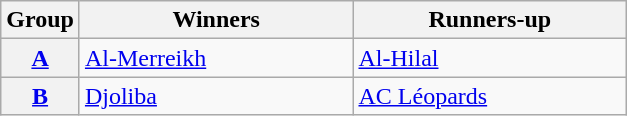<table class="wikitable">
<tr>
<th>Group</th>
<th width=175>Winners</th>
<th width=175>Runners-up</th>
</tr>
<tr>
<th><a href='#'>A</a></th>
<td> <a href='#'>Al-Merreikh</a></td>
<td> <a href='#'>Al-Hilal</a></td>
</tr>
<tr>
<th><a href='#'>B</a></th>
<td> <a href='#'>Djoliba</a></td>
<td> <a href='#'>AC Léopards</a></td>
</tr>
</table>
